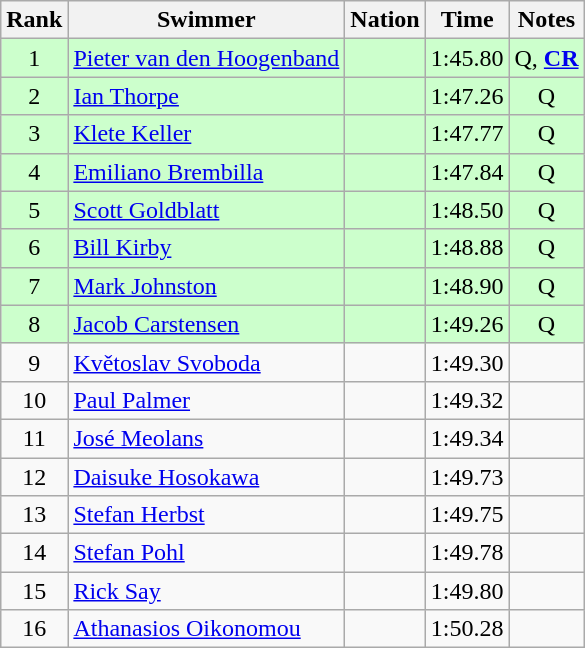<table class="wikitable sortable" style="text-align:center">
<tr>
<th>Rank</th>
<th>Swimmer</th>
<th>Nation</th>
<th>Time</th>
<th>Notes</th>
</tr>
<tr bgcolor=ccffcc>
<td>1</td>
<td align=left><a href='#'>Pieter van den Hoogenband</a></td>
<td align=left></td>
<td>1:45.80</td>
<td>Q, <strong><a href='#'>CR</a></strong></td>
</tr>
<tr bgcolor=ccffcc>
<td>2</td>
<td align=left><a href='#'>Ian Thorpe</a></td>
<td align=left></td>
<td>1:47.26</td>
<td>Q</td>
</tr>
<tr bgcolor=ccffcc>
<td>3</td>
<td align=left><a href='#'>Klete Keller</a></td>
<td align=left></td>
<td>1:47.77</td>
<td>Q</td>
</tr>
<tr bgcolor=ccffcc>
<td>4</td>
<td align=left><a href='#'>Emiliano Brembilla</a></td>
<td align=left></td>
<td>1:47.84</td>
<td>Q</td>
</tr>
<tr bgcolor=ccffcc>
<td>5</td>
<td align=left><a href='#'>Scott Goldblatt</a></td>
<td align=left></td>
<td>1:48.50</td>
<td>Q</td>
</tr>
<tr bgcolor=ccffcc>
<td>6</td>
<td align=left><a href='#'>Bill Kirby</a></td>
<td align=left></td>
<td>1:48.88</td>
<td>Q</td>
</tr>
<tr bgcolor=ccffcc>
<td>7</td>
<td align=left><a href='#'>Mark Johnston</a></td>
<td align=left></td>
<td>1:48.90</td>
<td>Q</td>
</tr>
<tr bgcolor=ccffcc>
<td>8</td>
<td align=left><a href='#'>Jacob Carstensen</a></td>
<td align=left></td>
<td>1:49.26</td>
<td>Q</td>
</tr>
<tr>
<td>9</td>
<td align=left><a href='#'>Květoslav Svoboda</a></td>
<td align=left></td>
<td>1:49.30</td>
<td></td>
</tr>
<tr>
<td>10</td>
<td align=left><a href='#'>Paul Palmer</a></td>
<td align=left></td>
<td>1:49.32</td>
<td></td>
</tr>
<tr>
<td>11</td>
<td align=left><a href='#'>José Meolans</a></td>
<td align=left></td>
<td>1:49.34</td>
<td></td>
</tr>
<tr>
<td>12</td>
<td align=left><a href='#'>Daisuke Hosokawa</a></td>
<td align=left></td>
<td>1:49.73</td>
<td></td>
</tr>
<tr>
<td>13</td>
<td align=left><a href='#'>Stefan Herbst</a></td>
<td align=left></td>
<td>1:49.75</td>
<td></td>
</tr>
<tr>
<td>14</td>
<td align=left><a href='#'>Stefan Pohl</a></td>
<td align=left></td>
<td>1:49.78</td>
<td></td>
</tr>
<tr>
<td>15</td>
<td align=left><a href='#'>Rick Say</a></td>
<td align=left></td>
<td>1:49.80</td>
<td></td>
</tr>
<tr>
<td>16</td>
<td align=left><a href='#'>Athanasios Oikonomou</a></td>
<td align=left></td>
<td>1:50.28</td>
<td></td>
</tr>
</table>
